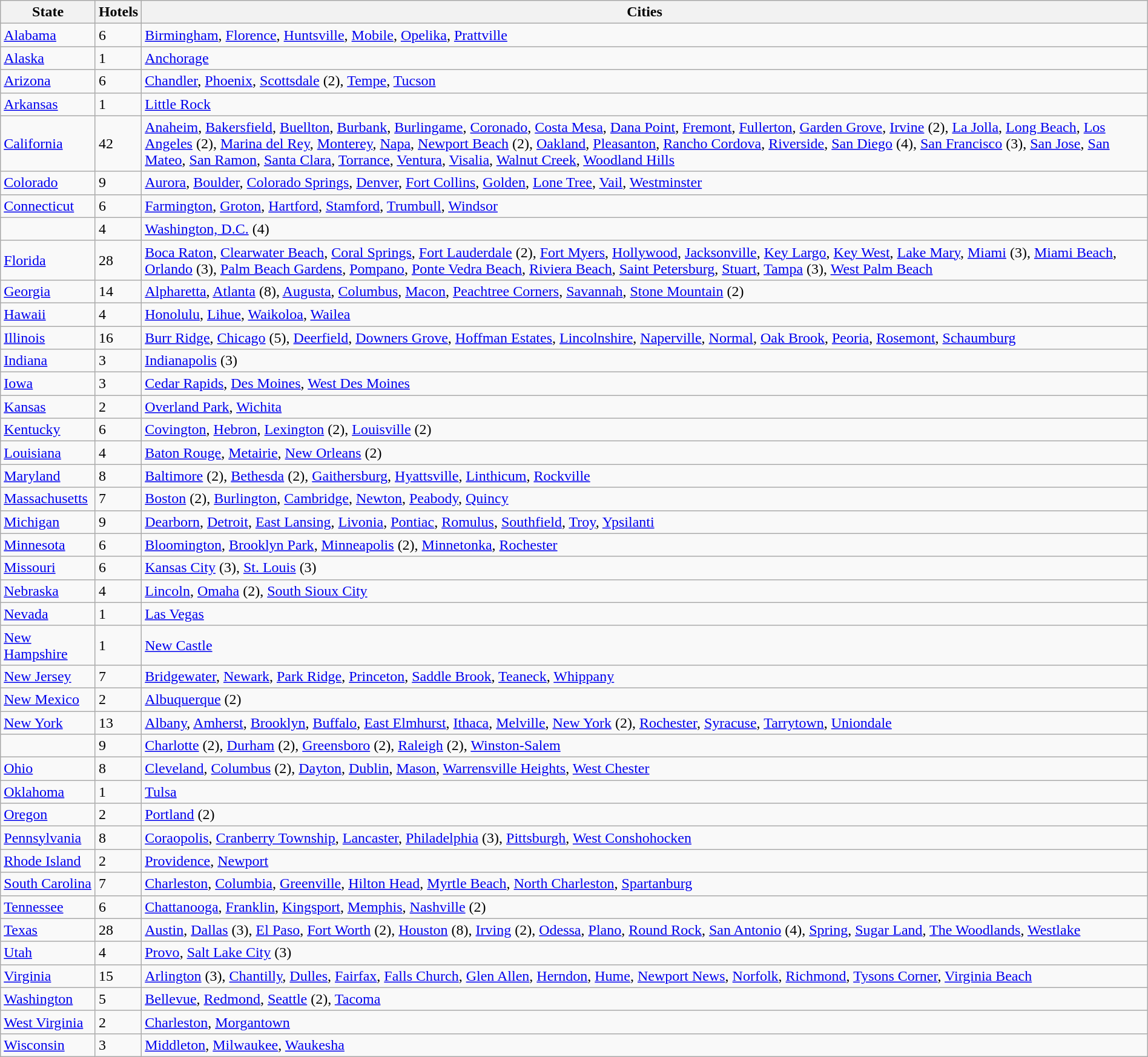<table class="wikitable" width=100%>
<tr>
<th>State</th>
<th>Hotels</th>
<th>Cities</th>
</tr>
<tr>
<td> <a href='#'>Alabama</a></td>
<td>6</td>
<td><a href='#'>Birmingham</a>, <a href='#'>Florence</a>, <a href='#'>Huntsville</a>, <a href='#'>Mobile</a>, <a href='#'>Opelika</a>, <a href='#'>Prattville</a></td>
</tr>
<tr>
<td> <a href='#'>Alaska</a></td>
<td>1</td>
<td><a href='#'>Anchorage</a></td>
</tr>
<tr>
<td> <a href='#'>Arizona</a></td>
<td>6</td>
<td><a href='#'>Chandler</a>, <a href='#'>Phoenix</a>, <a href='#'>Scottsdale</a> (2), <a href='#'>Tempe</a>, <a href='#'>Tucson</a></td>
</tr>
<tr>
<td> <a href='#'>Arkansas</a></td>
<td>1</td>
<td><a href='#'>Little Rock</a></td>
</tr>
<tr>
<td> <a href='#'>California</a></td>
<td>42</td>
<td><a href='#'>Anaheim</a>, <a href='#'>Bakersfield</a>, <a href='#'>Buellton</a>, <a href='#'>Burbank</a>, <a href='#'>Burlingame</a>, <a href='#'>Coronado</a>, <a href='#'>Costa Mesa</a>, <a href='#'>Dana Point</a>, <a href='#'>Fremont</a>, <a href='#'>Fullerton</a>, <a href='#'>Garden Grove</a>, <a href='#'>Irvine</a> (2), <a href='#'>La Jolla</a>, <a href='#'>Long Beach</a>, <a href='#'>Los Angeles</a> (2), <a href='#'>Marina del Rey</a>, <a href='#'>Monterey</a>, <a href='#'>Napa</a>, <a href='#'>Newport Beach</a> (2), <a href='#'>Oakland</a>, <a href='#'>Pleasanton</a>, <a href='#'>Rancho Cordova</a>, <a href='#'>Riverside</a>, <a href='#'>San Diego</a> (4), <a href='#'>San Francisco</a> (3), <a href='#'>San Jose</a>, <a href='#'>San Mateo</a>, <a href='#'>San Ramon</a>, <a href='#'>Santa Clara</a>, <a href='#'>Torrance</a>, <a href='#'>Ventura</a>, <a href='#'>Visalia</a>, <a href='#'>Walnut Creek</a>, <a href='#'>Woodland Hills</a></td>
</tr>
<tr>
<td> <a href='#'>Colorado</a></td>
<td>9</td>
<td><a href='#'>Aurora</a>, <a href='#'>Boulder</a>, <a href='#'>Colorado Springs</a>, <a href='#'>Denver</a>, <a href='#'>Fort Collins</a>, <a href='#'>Golden</a>, <a href='#'>Lone Tree</a>, <a href='#'>Vail</a>, <a href='#'>Westminster</a></td>
</tr>
<tr>
<td> <a href='#'>Connecticut</a></td>
<td>6</td>
<td><a href='#'>Farmington</a>, <a href='#'>Groton</a>, <a href='#'>Hartford</a>, <a href='#'>Stamford</a>, <a href='#'>Trumbull</a>, <a href='#'>Windsor</a></td>
</tr>
<tr>
<td></td>
<td>4</td>
<td><a href='#'>Washington, D.C.</a> (4)</td>
</tr>
<tr>
<td> <a href='#'>Florida</a></td>
<td>28</td>
<td><a href='#'>Boca Raton</a>, <a href='#'>Clearwater Beach</a>, <a href='#'>Coral Springs</a>, <a href='#'>Fort Lauderdale</a> (2), <a href='#'>Fort Myers</a>, <a href='#'>Hollywood</a>, <a href='#'>Jacksonville</a>, <a href='#'>Key Largo</a>, <a href='#'>Key West</a>, <a href='#'>Lake Mary</a>, <a href='#'>Miami</a> (3), <a href='#'>Miami Beach</a>, <a href='#'>Orlando</a> (3), <a href='#'>Palm Beach Gardens</a>, <a href='#'>Pompano</a>, <a href='#'>Ponte Vedra Beach</a>, <a href='#'>Riviera Beach</a>, <a href='#'>Saint Petersburg</a>, <a href='#'>Stuart</a>, <a href='#'>Tampa</a> (3), <a href='#'>West Palm Beach</a></td>
</tr>
<tr>
<td> <a href='#'>Georgia</a></td>
<td>14</td>
<td><a href='#'>Alpharetta</a>, <a href='#'>Atlanta</a> (8), <a href='#'>Augusta</a>, <a href='#'>Columbus</a>, <a href='#'>Macon</a>, <a href='#'>Peachtree Corners</a>, <a href='#'>Savannah</a>, <a href='#'>Stone Mountain</a> (2)</td>
</tr>
<tr>
<td> <a href='#'>Hawaii</a></td>
<td>4</td>
<td><a href='#'>Honolulu</a>, <a href='#'>Lihue</a>, <a href='#'>Waikoloa</a>, <a href='#'>Wailea</a></td>
</tr>
<tr>
<td> <a href='#'>Illinois</a></td>
<td>16</td>
<td><a href='#'>Burr Ridge</a>, <a href='#'>Chicago</a> (5), <a href='#'>Deerfield</a>, <a href='#'>Downers Grove</a>, <a href='#'>Hoffman Estates</a>, <a href='#'>Lincolnshire</a>, <a href='#'>Naperville</a>, <a href='#'>Normal</a>, <a href='#'>Oak Brook</a>, <a href='#'>Peoria</a>, <a href='#'>Rosemont</a>, <a href='#'>Schaumburg</a></td>
</tr>
<tr>
<td> <a href='#'>Indiana</a></td>
<td>3</td>
<td><a href='#'>Indianapolis</a> (3)</td>
</tr>
<tr>
<td> <a href='#'>Iowa</a></td>
<td>3</td>
<td><a href='#'>Cedar Rapids</a>, <a href='#'>Des Moines</a>, <a href='#'>West Des Moines</a></td>
</tr>
<tr>
<td> <a href='#'>Kansas</a></td>
<td>2</td>
<td><a href='#'>Overland Park</a>, <a href='#'>Wichita</a></td>
</tr>
<tr>
<td> <a href='#'>Kentucky</a></td>
<td>6</td>
<td><a href='#'>Covington</a>, <a href='#'>Hebron</a>, <a href='#'>Lexington</a> (2), <a href='#'>Louisville</a> (2)</td>
</tr>
<tr>
<td> <a href='#'>Louisiana</a></td>
<td>4</td>
<td><a href='#'>Baton Rouge</a>, <a href='#'>Metairie</a>, <a href='#'>New Orleans</a> (2)</td>
</tr>
<tr>
<td> <a href='#'>Maryland</a></td>
<td>8</td>
<td><a href='#'>Baltimore</a> (2), <a href='#'>Bethesda</a> (2), <a href='#'>Gaithersburg</a>, <a href='#'>Hyattsville</a>, <a href='#'>Linthicum</a>, <a href='#'>Rockville</a></td>
</tr>
<tr>
<td> <a href='#'>Massachusetts</a></td>
<td>7</td>
<td><a href='#'>Boston</a> (2), <a href='#'>Burlington</a>, <a href='#'>Cambridge</a>, <a href='#'>Newton</a>, <a href='#'>Peabody</a>, <a href='#'>Quincy</a></td>
</tr>
<tr>
<td> <a href='#'>Michigan</a></td>
<td>9</td>
<td><a href='#'>Dearborn</a>, <a href='#'>Detroit</a>, <a href='#'>East Lansing</a>, <a href='#'>Livonia</a>, <a href='#'>Pontiac</a>, <a href='#'>Romulus</a>, <a href='#'>Southfield</a>, <a href='#'>Troy</a>, <a href='#'>Ypsilanti</a></td>
</tr>
<tr>
<td> <a href='#'>Minnesota</a></td>
<td>6</td>
<td><a href='#'>Bloomington</a>, <a href='#'>Brooklyn Park</a>, <a href='#'>Minneapolis</a> (2), <a href='#'>Minnetonka</a>, <a href='#'>Rochester</a></td>
</tr>
<tr>
<td> <a href='#'>Missouri</a></td>
<td>6</td>
<td><a href='#'>Kansas City</a> (3), <a href='#'>St. Louis</a> (3)</td>
</tr>
<tr>
<td> <a href='#'>Nebraska</a></td>
<td>4</td>
<td><a href='#'>Lincoln</a>, <a href='#'>Omaha</a> (2), <a href='#'>South Sioux City</a></td>
</tr>
<tr>
<td> <a href='#'>Nevada</a></td>
<td>1</td>
<td><a href='#'>Las Vegas</a></td>
</tr>
<tr>
<td> <a href='#'>New Hampshire</a></td>
<td>1</td>
<td><a href='#'>New Castle</a></td>
</tr>
<tr>
<td> <a href='#'>New Jersey</a></td>
<td>7</td>
<td><a href='#'>Bridgewater</a>, <a href='#'>Newark</a>, <a href='#'>Park Ridge</a>, <a href='#'>Princeton</a>, <a href='#'>Saddle Brook</a>, <a href='#'>Teaneck</a>, <a href='#'>Whippany</a></td>
</tr>
<tr>
<td> <a href='#'>New Mexico</a></td>
<td>2</td>
<td><a href='#'>Albuquerque</a> (2)</td>
</tr>
<tr>
<td> <a href='#'>New York</a></td>
<td>13</td>
<td><a href='#'>Albany</a>, <a href='#'>Amherst</a>, <a href='#'>Brooklyn</a>, <a href='#'>Buffalo</a>, <a href='#'>East Elmhurst</a>, <a href='#'>Ithaca</a>, <a href='#'>Melville</a>, <a href='#'>New York</a> (2), <a href='#'>Rochester</a>, <a href='#'>Syracuse</a>, <a href='#'>Tarrytown</a>, <a href='#'>Uniondale</a></td>
</tr>
<tr>
<td></td>
<td>9</td>
<td><a href='#'>Charlotte</a> (2), <a href='#'>Durham</a> (2), <a href='#'>Greensboro</a> (2), <a href='#'>Raleigh</a> (2), <a href='#'>Winston-Salem</a></td>
</tr>
<tr>
<td> <a href='#'>Ohio</a></td>
<td>8</td>
<td><a href='#'>Cleveland</a>, <a href='#'>Columbus</a> (2), <a href='#'>Dayton</a>, <a href='#'>Dublin</a>, <a href='#'>Mason</a>, <a href='#'>Warrensville Heights</a>, <a href='#'>West Chester</a></td>
</tr>
<tr>
<td> <a href='#'>Oklahoma</a></td>
<td>1</td>
<td><a href='#'>Tulsa</a></td>
</tr>
<tr>
<td> <a href='#'>Oregon</a></td>
<td>2</td>
<td><a href='#'>Portland</a> (2)</td>
</tr>
<tr>
<td> <a href='#'>Pennsylvania</a></td>
<td>8</td>
<td><a href='#'>Coraopolis</a>, <a href='#'>Cranberry Township</a>, <a href='#'>Lancaster</a>, <a href='#'>Philadelphia</a> (3), <a href='#'>Pittsburgh</a>, <a href='#'>West Conshohocken</a></td>
</tr>
<tr>
<td> <a href='#'>Rhode Island</a></td>
<td>2</td>
<td><a href='#'>Providence</a>, <a href='#'>Newport</a></td>
</tr>
<tr>
<td> <a href='#'>South Carolina</a></td>
<td>7</td>
<td><a href='#'>Charleston</a>, <a href='#'>Columbia</a>, <a href='#'>Greenville</a>, <a href='#'>Hilton Head</a>, <a href='#'>Myrtle Beach</a>, <a href='#'>North Charleston</a>, <a href='#'>Spartanburg</a></td>
</tr>
<tr>
<td> <a href='#'>Tennessee</a></td>
<td>6</td>
<td><a href='#'>Chattanooga</a>, <a href='#'>Franklin</a>, <a href='#'>Kingsport</a>, <a href='#'>Memphis</a>, <a href='#'>Nashville</a> (2)</td>
</tr>
<tr>
<td> <a href='#'>Texas</a></td>
<td>28</td>
<td><a href='#'>Austin</a>, <a href='#'>Dallas</a> (3), <a href='#'>El Paso</a>, <a href='#'>Fort Worth</a> (2), <a href='#'>Houston</a> (8), <a href='#'>Irving</a> (2), <a href='#'>Odessa</a>, <a href='#'>Plano</a>, <a href='#'>Round Rock</a>, <a href='#'>San Antonio</a> (4), <a href='#'>Spring</a>, <a href='#'>Sugar Land</a>, <a href='#'>The Woodlands</a>, <a href='#'>Westlake</a></td>
</tr>
<tr>
<td> <a href='#'>Utah</a></td>
<td>4</td>
<td><a href='#'>Provo</a>, <a href='#'>Salt Lake City</a> (3)</td>
</tr>
<tr>
<td> <a href='#'>Virginia</a></td>
<td>15</td>
<td><a href='#'>Arlington</a> (3), <a href='#'>Chantilly</a>, <a href='#'>Dulles</a>, <a href='#'>Fairfax</a>, <a href='#'>Falls Church</a>, <a href='#'>Glen Allen</a>, <a href='#'>Herndon</a>, <a href='#'>Hume</a>, <a href='#'>Newport News</a>, <a href='#'>Norfolk</a>, <a href='#'>Richmond</a>, <a href='#'>Tysons Corner</a>, <a href='#'>Virginia Beach</a></td>
</tr>
<tr>
<td> <a href='#'>Washington</a></td>
<td>5</td>
<td><a href='#'>Bellevue</a>, <a href='#'>Redmond</a>, <a href='#'>Seattle</a> (2), <a href='#'>Tacoma</a></td>
</tr>
<tr>
<td> <a href='#'>West Virginia</a></td>
<td>2</td>
<td><a href='#'>Charleston</a>, <a href='#'>Morgantown</a></td>
</tr>
<tr>
<td> <a href='#'>Wisconsin</a></td>
<td>3</td>
<td><a href='#'>Middleton</a>, <a href='#'>Milwaukee</a>, <a href='#'>Waukesha</a></td>
</tr>
</table>
